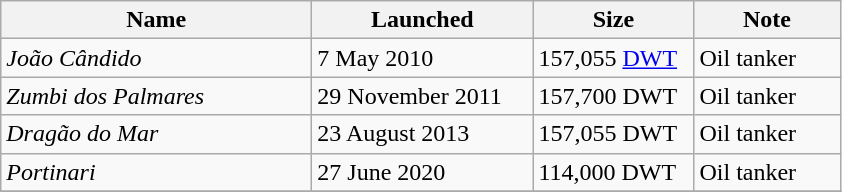<table class="wikitable">
<tr>
<th width="200">Name</th>
<th width="140">Launched</th>
<th width="100">Size</th>
<th width="90">Note</th>
</tr>
<tr>
<td><em>João Cândido</em></td>
<td>7 May 2010</td>
<td>157,055 <a href='#'>DWT</a></td>
<td>Oil tanker</td>
</tr>
<tr>
<td><em>Zumbi dos Palmares</em></td>
<td>29 November 2011</td>
<td>157,700 DWT</td>
<td>Oil tanker</td>
</tr>
<tr>
<td><em>Dragão do Mar</em></td>
<td>23 August 2013</td>
<td>157,055 DWT</td>
<td>Oil tanker</td>
</tr>
<tr>
<td><em>Portinari</em></td>
<td>27 June 2020</td>
<td>114,000 DWT</td>
<td>Oil tanker</td>
</tr>
<tr>
</tr>
</table>
